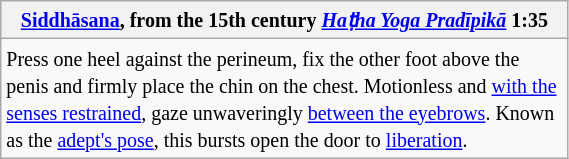<table class="wikitable floatright" width=30%>
<tr>
<th><small><a href='#'>Siddhāsana</a>, from the 15th century <em><a href='#'>Haṭha Yoga Pradīpikā</a></em> 1:35</small></th>
</tr>
<tr>
<td><small>Press one heel against the perineum, fix the other foot above the penis and firmly place the chin on the chest. Motionless and <a href='#'>with the senses restrained</a>, gaze unwaveringly <a href='#'>between the eyebrows</a>. Known as the <a href='#'>adept's pose</a>, this bursts open the door to <a href='#'>liberation</a>.</small></td>
</tr>
</table>
